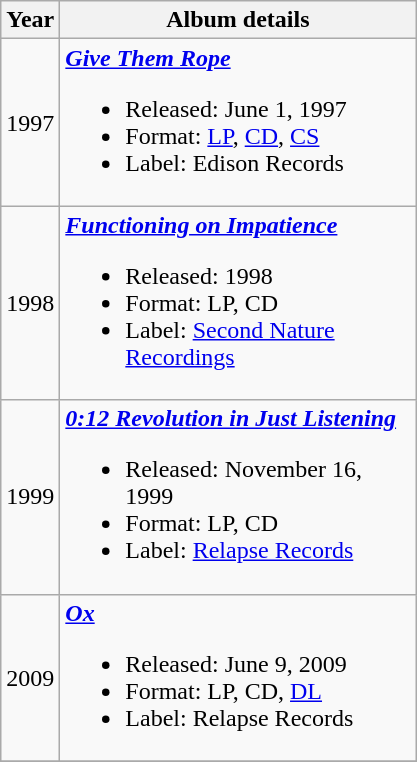<table class="wikitable">
<tr>
<th>Year</th>
<th width="230">Album details</th>
</tr>
<tr>
<td>1997</td>
<td><strong><em><a href='#'>Give Them Rope</a></em></strong><br><ul><li>Released: June 1, 1997</li><li>Format: <a href='#'>LP</a>, <a href='#'>CD</a>, <a href='#'>CS</a></li><li>Label: Edison Records</li></ul></td>
</tr>
<tr>
<td>1998</td>
<td><strong><em><a href='#'>Functioning on Impatience</a></em></strong><br><ul><li>Released: 1998</li><li>Format: LP, CD</li><li>Label: <a href='#'>Second Nature Recordings</a></li></ul></td>
</tr>
<tr>
<td>1999</td>
<td><strong><em><a href='#'>0:12 Revolution in Just Listening</a></em></strong><br><ul><li>Released: November 16, 1999</li><li>Format: LP, CD</li><li>Label: <a href='#'>Relapse Records</a></li></ul></td>
</tr>
<tr>
<td>2009</td>
<td><strong><em><a href='#'>Ox</a></em></strong><br><ul><li>Released: June 9, 2009</li><li>Format: LP, CD, <a href='#'>DL</a></li><li>Label: Relapse Records</li></ul></td>
</tr>
<tr>
</tr>
</table>
